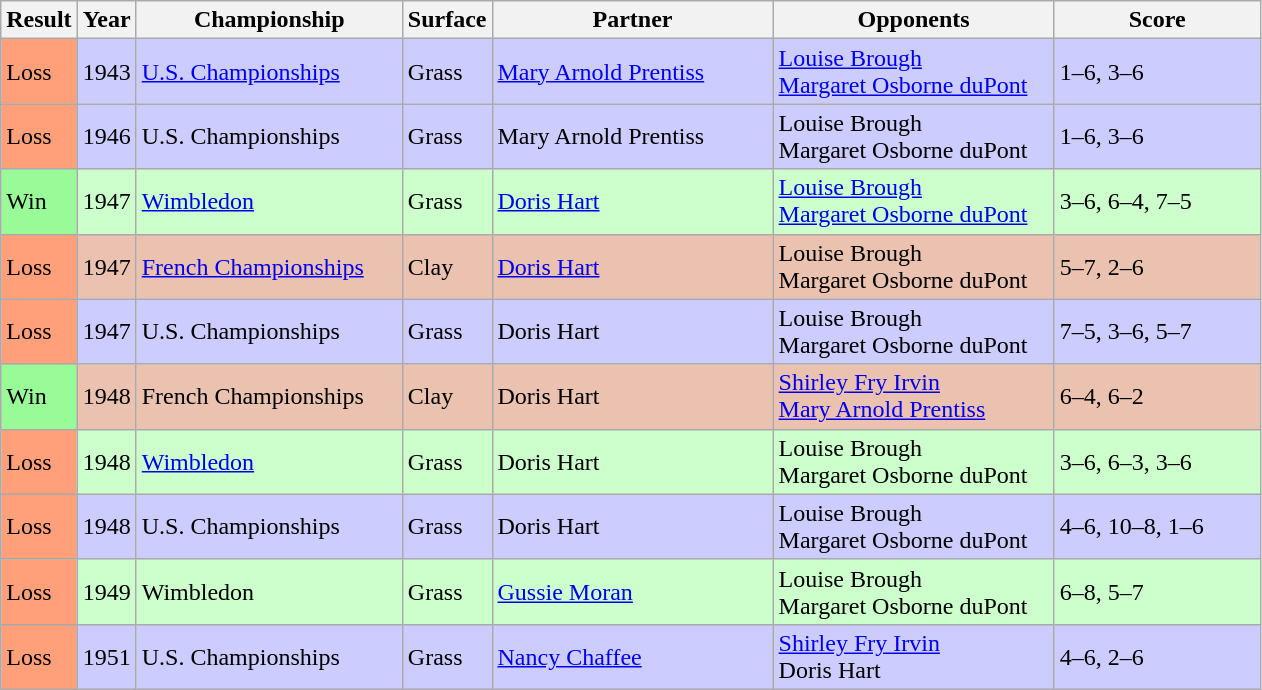<table class="sortable wikitable">
<tr>
<th style="width:40px">Result</th>
<th style="width:30px">Year</th>
<th style="width:170px">Championship</th>
<th style="width:50px">Surface</th>
<th style="width:180px">Partner</th>
<th style="width:180px">Opponents</th>
<th style="width:130px" class="unsortable">Score</th>
</tr>
<tr style="background:#ccf;">
<td style="background:#ffa07a;">Loss</td>
<td>1943</td>
<td><a href='#'>U.S. Championships</a></td>
<td>Grass</td>
<td> <a href='#'>Mary Arnold Prentiss</a></td>
<td> <a href='#'>Louise Brough</a><br> <a href='#'>Margaret Osborne duPont</a></td>
<td>1–6, 3–6</td>
</tr>
<tr style="background:#ccf;">
<td style="background:#ffa07a;">Loss</td>
<td>1946</td>
<td>U.S. Championships</td>
<td>Grass</td>
<td> Mary Arnold Prentiss</td>
<td> Louise Brough<br> Margaret Osborne duPont</td>
<td>1–6, 3–6</td>
</tr>
<tr style="background:#cfc;">
<td style="background:#98fb98;">Win</td>
<td>1947</td>
<td><a href='#'>Wimbledon</a></td>
<td>Grass</td>
<td> <a href='#'>Doris Hart</a></td>
<td> <a href='#'>Louise Brough</a><br>  <a href='#'>Margaret Osborne duPont</a></td>
<td>3–6, 6–4, 7–5</td>
</tr>
<tr style="background:#ebc2af;">
<td style="background:#ffa07a;">Loss</td>
<td>1947</td>
<td><a href='#'>French Championships</a></td>
<td>Clay</td>
<td> <a href='#'>Doris Hart</a></td>
<td> Louise Brough<br>  Margaret Osborne duPont</td>
<td>5–7, 2–6</td>
</tr>
<tr style="background:#ccf;">
<td style="background:#ffa07a;">Loss</td>
<td>1947</td>
<td>U.S. Championships</td>
<td>Grass</td>
<td> Doris Hart</td>
<td> Louise Brough<br> Margaret Osborne duPont</td>
<td>7–5, 3–6, 5–7</td>
</tr>
<tr style="background:#ebc2af;">
<td style="background:#98fb98;">Win</td>
<td>1948</td>
<td>French Championships</td>
<td>Clay</td>
<td> Doris Hart</td>
<td> <a href='#'>Shirley Fry Irvin</a><br>  <a href='#'>Mary Arnold Prentiss</a></td>
<td>6–4, 6–2</td>
</tr>
<tr style="background:#cfc;">
<td style="background:#ffa07a;">Loss</td>
<td>1948</td>
<td><a href='#'>Wimbledon</a></td>
<td>Grass</td>
<td> Doris Hart</td>
<td> Louise Brough<br> Margaret Osborne duPont</td>
<td>3–6, 6–3, 3–6</td>
</tr>
<tr style="background:#ccf;">
<td style="background:#ffa07a;">Loss</td>
<td>1948</td>
<td>U.S. Championships</td>
<td>Grass</td>
<td> Doris Hart</td>
<td> Louise Brough<br> Margaret Osborne duPont</td>
<td>4–6, 10–8, 1–6</td>
</tr>
<tr style="background:#cfc;">
<td style="background:#ffa07a;">Loss</td>
<td>1949</td>
<td>Wimbledon</td>
<td>Grass</td>
<td> <a href='#'>Gussie Moran</a></td>
<td> Louise Brough<br> Margaret Osborne duPont</td>
<td>6–8, 5–7</td>
</tr>
<tr style="background:#ccf;">
<td style="background:#ffa07a;">Loss</td>
<td>1951</td>
<td>U.S. Championships</td>
<td>Grass</td>
<td> <a href='#'>Nancy Chaffee</a></td>
<td> <a href='#'>Shirley Fry Irvin</a><br> Doris Hart</td>
<td>4–6, 2–6</td>
</tr>
</table>
